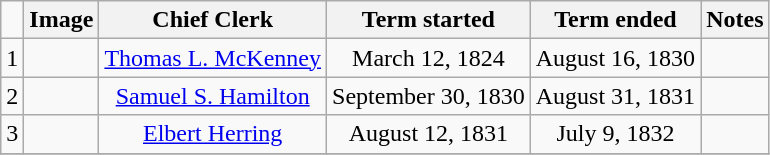<table class=wikitable style="text-align:center">
<tr>
<td></td>
<th>Image</th>
<th>Chief Clerk</th>
<th>Term started</th>
<th>Term ended</th>
<th>Notes</th>
</tr>
<tr>
<td>1</td>
<td></td>
<td><a href='#'>Thomas L. McKenney</a></td>
<td>March 12, 1824</td>
<td>August 16, 1830</td>
<td></td>
</tr>
<tr>
<td>2</td>
<td></td>
<td><a href='#'>Samuel S. Hamilton</a></td>
<td>September 30, 1830</td>
<td>August 31, 1831</td>
<td></td>
</tr>
<tr>
<td>3</td>
<td></td>
<td><a href='#'>Elbert Herring</a></td>
<td>August 12, 1831</td>
<td>July 9, 1832</td>
<td></td>
</tr>
<tr>
</tr>
</table>
